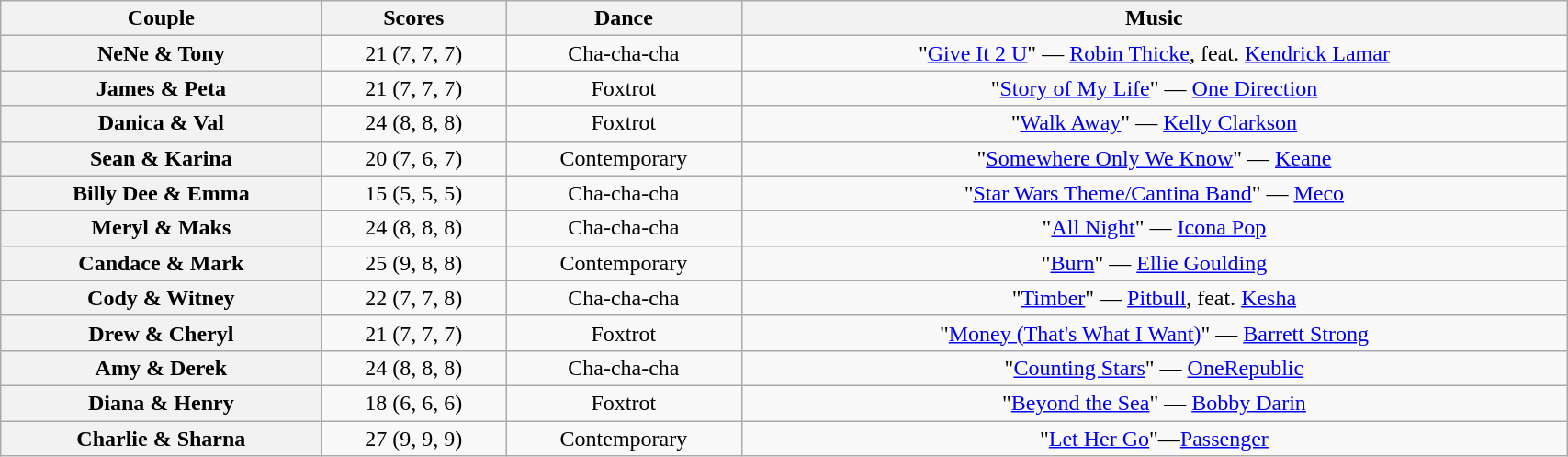<table class="wikitable sortable" style="text-align:center; width:90%">
<tr>
<th scope="col">Couple</th>
<th scope="col">Scores</th>
<th scope="col" class="unsortable">Dance</th>
<th scope="col" class="unsortable">Music</th>
</tr>
<tr>
<th scope="row">NeNe & Tony</th>
<td>21 (7, 7, 7)</td>
<td>Cha-cha-cha</td>
<td>"<a href='#'>Give It 2 U</a>" — <a href='#'>Robin Thicke</a>, feat. <a href='#'>Kendrick Lamar</a></td>
</tr>
<tr>
<th scope="row">James & Peta</th>
<td>21 (7, 7, 7)</td>
<td>Foxtrot</td>
<td>"<a href='#'>Story of My Life</a>" — <a href='#'>One Direction</a></td>
</tr>
<tr>
<th scope="row">Danica & Val</th>
<td>24 (8, 8, 8)</td>
<td>Foxtrot</td>
<td>"<a href='#'>Walk Away</a>" — <a href='#'>Kelly Clarkson</a></td>
</tr>
<tr>
<th scope="row">Sean & Karina</th>
<td>20 (7, 6, 7)</td>
<td>Contemporary</td>
<td>"<a href='#'>Somewhere Only We Know</a>" — <a href='#'>Keane</a></td>
</tr>
<tr>
<th scope="row">Billy Dee & Emma</th>
<td>15 (5, 5, 5)</td>
<td>Cha-cha-cha</td>
<td>"<a href='#'>Star Wars Theme/Cantina Band</a>" — <a href='#'>Meco</a></td>
</tr>
<tr>
<th scope="row">Meryl & Maks</th>
<td>24 (8, 8, 8)</td>
<td>Cha-cha-cha</td>
<td>"<a href='#'>All Night</a>" — <a href='#'>Icona Pop</a></td>
</tr>
<tr>
<th scope="row">Candace & Mark</th>
<td>25 (9, 8, 8)</td>
<td>Contemporary</td>
<td>"<a href='#'>Burn</a>" — <a href='#'>Ellie Goulding</a></td>
</tr>
<tr>
<th scope="row">Cody & Witney</th>
<td>22 (7, 7, 8)</td>
<td>Cha-cha-cha</td>
<td>"<a href='#'>Timber</a>" — <a href='#'>Pitbull</a>, feat. <a href='#'>Kesha</a></td>
</tr>
<tr>
<th scope="row">Drew & Cheryl</th>
<td>21 (7, 7, 7)</td>
<td>Foxtrot</td>
<td>"<a href='#'>Money (That's What I Want)</a>" — <a href='#'>Barrett Strong</a></td>
</tr>
<tr>
<th scope="row">Amy & Derek</th>
<td>24 (8, 8, 8)</td>
<td>Cha-cha-cha</td>
<td>"<a href='#'>Counting Stars</a>" — <a href='#'>OneRepublic</a></td>
</tr>
<tr>
<th scope="row">Diana & Henry</th>
<td>18 (6, 6, 6)</td>
<td>Foxtrot</td>
<td>"<a href='#'>Beyond the Sea</a>" — <a href='#'>Bobby Darin</a></td>
</tr>
<tr>
<th scope="row">Charlie & Sharna</th>
<td>27 (9, 9, 9)</td>
<td>Contemporary</td>
<td>"<a href='#'>Let Her Go</a>"—<a href='#'>Passenger</a></td>
</tr>
</table>
